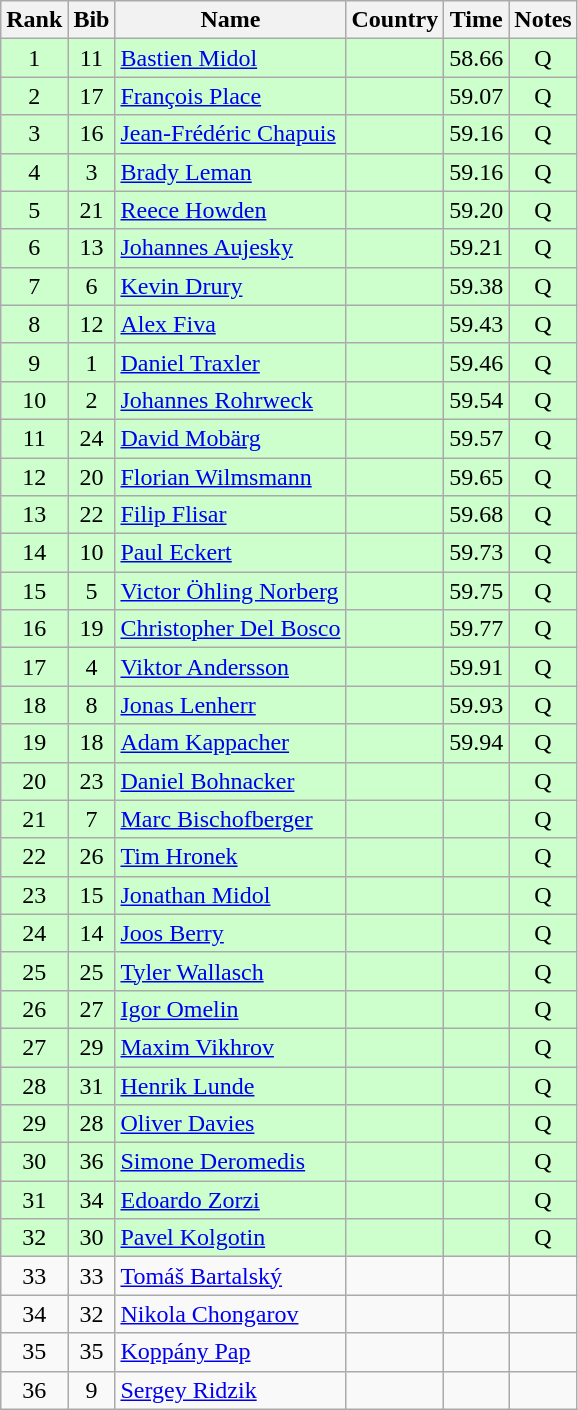<table class="wikitable sortable" style="text-align:center">
<tr>
<th>Rank</th>
<th>Bib</th>
<th>Name</th>
<th>Country</th>
<th>Time</th>
<th>Notes</th>
</tr>
<tr bgcolor=ccffcc>
<td>1</td>
<td>11</td>
<td align=left><a href='#'>Bastien Midol</a></td>
<td align=left></td>
<td>58.66</td>
<td>Q</td>
</tr>
<tr bgcolor=ccffcc>
<td>2</td>
<td>17</td>
<td align=left><a href='#'>François Place</a></td>
<td align=left></td>
<td>59.07</td>
<td>Q</td>
</tr>
<tr bgcolor=ccffcc>
<td>3</td>
<td>16</td>
<td align=left><a href='#'>Jean-Frédéric Chapuis</a></td>
<td align=left></td>
<td>59.16</td>
<td>Q</td>
</tr>
<tr bgcolor=ccffcc>
<td>4</td>
<td>3</td>
<td align=left><a href='#'>Brady Leman</a></td>
<td align=left></td>
<td>59.16</td>
<td>Q</td>
</tr>
<tr bgcolor=ccffcc>
<td>5</td>
<td>21</td>
<td align=left><a href='#'>Reece Howden</a></td>
<td align=left></td>
<td>59.20</td>
<td>Q</td>
</tr>
<tr bgcolor=ccffcc>
<td>6</td>
<td>13</td>
<td align=left><a href='#'>Johannes Aujesky</a></td>
<td align=left></td>
<td>59.21</td>
<td>Q</td>
</tr>
<tr bgcolor=ccffcc>
<td>7</td>
<td>6</td>
<td align=left><a href='#'>Kevin Drury</a></td>
<td align=left></td>
<td>59.38</td>
<td>Q</td>
</tr>
<tr bgcolor=ccffcc>
<td>8</td>
<td>12</td>
<td align=left><a href='#'>Alex Fiva</a></td>
<td align=left></td>
<td>59.43</td>
<td>Q</td>
</tr>
<tr bgcolor=ccffcc>
<td>9</td>
<td>1</td>
<td align=left><a href='#'>Daniel Traxler</a></td>
<td align=left></td>
<td>59.46</td>
<td>Q</td>
</tr>
<tr bgcolor=ccffcc>
<td>10</td>
<td>2</td>
<td align=left><a href='#'>Johannes Rohrweck</a></td>
<td align=left></td>
<td>59.54</td>
<td>Q</td>
</tr>
<tr bgcolor=ccffcc>
<td>11</td>
<td>24</td>
<td align=left><a href='#'>David Mobärg</a></td>
<td align=left></td>
<td>59.57</td>
<td>Q</td>
</tr>
<tr bgcolor=ccffcc>
<td>12</td>
<td>20</td>
<td align=left><a href='#'>Florian Wilmsmann</a></td>
<td align=left></td>
<td>59.65</td>
<td>Q</td>
</tr>
<tr bgcolor=ccffcc>
<td>13</td>
<td>22</td>
<td align=left><a href='#'>Filip Flisar</a></td>
<td align=left></td>
<td>59.68</td>
<td>Q</td>
</tr>
<tr bgcolor=ccffcc>
<td>14</td>
<td>10</td>
<td align=left><a href='#'>Paul Eckert</a></td>
<td align=left></td>
<td>59.73</td>
<td>Q</td>
</tr>
<tr bgcolor=ccffcc>
<td>15</td>
<td>5</td>
<td align=left><a href='#'>Victor Öhling Norberg</a></td>
<td align=left></td>
<td>59.75</td>
<td>Q</td>
</tr>
<tr bgcolor=ccffcc>
<td>16</td>
<td>19</td>
<td align=left><a href='#'>Christopher Del Bosco</a></td>
<td align=left></td>
<td>59.77</td>
<td>Q</td>
</tr>
<tr bgcolor=ccffcc>
<td>17</td>
<td>4</td>
<td align=left><a href='#'>Viktor Andersson</a></td>
<td align=left></td>
<td>59.91</td>
<td>Q</td>
</tr>
<tr bgcolor=ccffcc>
<td>18</td>
<td>8</td>
<td align=left><a href='#'>Jonas Lenherr</a></td>
<td align=left></td>
<td>59.93</td>
<td>Q</td>
</tr>
<tr bgcolor=ccffcc>
<td>19</td>
<td>18</td>
<td align=left><a href='#'>Adam Kappacher</a></td>
<td align=left></td>
<td>59.94</td>
<td>Q</td>
</tr>
<tr bgcolor=ccffcc>
<td>20</td>
<td>23</td>
<td align=left><a href='#'>Daniel Bohnacker</a></td>
<td align=left></td>
<td></td>
<td>Q</td>
</tr>
<tr bgcolor=ccffcc>
<td>21</td>
<td>7</td>
<td align=left><a href='#'>Marc Bischofberger</a></td>
<td align=left></td>
<td></td>
<td>Q</td>
</tr>
<tr bgcolor=ccffcc>
<td>22</td>
<td>26</td>
<td align=left><a href='#'>Tim Hronek</a></td>
<td align=left></td>
<td></td>
<td>Q</td>
</tr>
<tr bgcolor=ccffcc>
<td>23</td>
<td>15</td>
<td align=left><a href='#'>Jonathan Midol</a></td>
<td align=left></td>
<td></td>
<td>Q</td>
</tr>
<tr bgcolor=ccffcc>
<td>24</td>
<td>14</td>
<td align=left><a href='#'>Joos Berry</a></td>
<td align=left></td>
<td></td>
<td>Q</td>
</tr>
<tr bgcolor=ccffcc>
<td>25</td>
<td>25</td>
<td align=left><a href='#'>Tyler Wallasch</a></td>
<td align=left></td>
<td></td>
<td>Q</td>
</tr>
<tr bgcolor=ccffcc>
<td>26</td>
<td>27</td>
<td align=left><a href='#'>Igor Omelin</a></td>
<td align=left></td>
<td></td>
<td>Q</td>
</tr>
<tr bgcolor=ccffcc>
<td>27</td>
<td>29</td>
<td align=left><a href='#'>Maxim Vikhrov</a></td>
<td align=left></td>
<td></td>
<td>Q</td>
</tr>
<tr bgcolor=ccffcc>
<td>28</td>
<td>31</td>
<td align=left><a href='#'>Henrik Lunde</a></td>
<td align=left></td>
<td></td>
<td>Q</td>
</tr>
<tr bgcolor=ccffcc>
<td>29</td>
<td>28</td>
<td align=left><a href='#'>Oliver Davies</a></td>
<td align=left></td>
<td></td>
<td>Q</td>
</tr>
<tr bgcolor=ccffcc>
<td>30</td>
<td>36</td>
<td align=left><a href='#'>Simone Deromedis</a></td>
<td align=left></td>
<td></td>
<td>Q</td>
</tr>
<tr bgcolor=ccffcc>
<td>31</td>
<td>34</td>
<td align=left><a href='#'>Edoardo Zorzi</a></td>
<td align=left></td>
<td></td>
<td>Q</td>
</tr>
<tr bgcolor=ccffcc>
<td>32</td>
<td>30</td>
<td align=left><a href='#'>Pavel Kolgotin</a></td>
<td align=left></td>
<td></td>
<td>Q</td>
</tr>
<tr>
<td>33</td>
<td>33</td>
<td align=left><a href='#'>Tomáš Bartalský</a></td>
<td align=left></td>
<td></td>
<td></td>
</tr>
<tr>
<td>34</td>
<td>32</td>
<td align=left><a href='#'>Nikola Chongarov</a></td>
<td align=left></td>
<td></td>
<td></td>
</tr>
<tr>
<td>35</td>
<td>35</td>
<td align=left><a href='#'>Koppány Pap</a></td>
<td align=left></td>
<td></td>
<td></td>
</tr>
<tr>
<td>36</td>
<td>9</td>
<td align=left><a href='#'>Sergey Ridzik</a></td>
<td align=left></td>
<td></td>
<td></td>
</tr>
</table>
